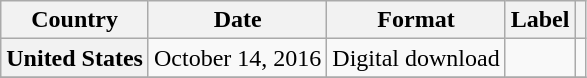<table class="wikitable plainrowheaders">
<tr>
<th>Country</th>
<th>Date</th>
<th>Format</th>
<th>Label</th>
<th></th>
</tr>
<tr>
<th scope="row">United States</th>
<td>October 14, 2016</td>
<td>Digital download</td>
<td></td>
<td></td>
</tr>
<tr>
</tr>
</table>
